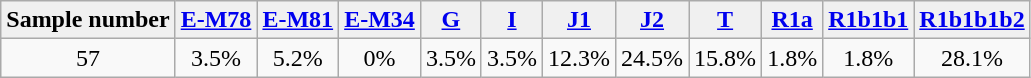<table class="wikitable" style="text-align:center;">
<tr style="text-align:center; background:#f0f0f0;">
<td><strong>Sample number</strong></td>
<td><strong><a href='#'>E-M78</a></strong></td>
<td><strong><a href='#'>E-M81</a></strong></td>
<td><strong><a href='#'>E-M34</a></strong></td>
<td><strong><a href='#'>G</a></strong></td>
<td><strong><a href='#'>I</a></strong></td>
<td><strong><a href='#'>J1</a></strong></td>
<td><strong><a href='#'>J2</a></strong></td>
<td><strong><a href='#'>T</a></strong></td>
<td><strong><a href='#'>R1a</a></strong></td>
<td><strong><a href='#'>R1b1b1</a></strong></td>
<td><strong><a href='#'>R1b1b1b2</a></strong></td>
</tr>
<tr>
<td>57</td>
<td>3.5%</td>
<td>5.2%</td>
<td>0%</td>
<td>3.5%</td>
<td>3.5%</td>
<td>12.3%</td>
<td>24.5%</td>
<td>15.8%</td>
<td>1.8%</td>
<td>1.8%</td>
<td>28.1%</td>
</tr>
</table>
